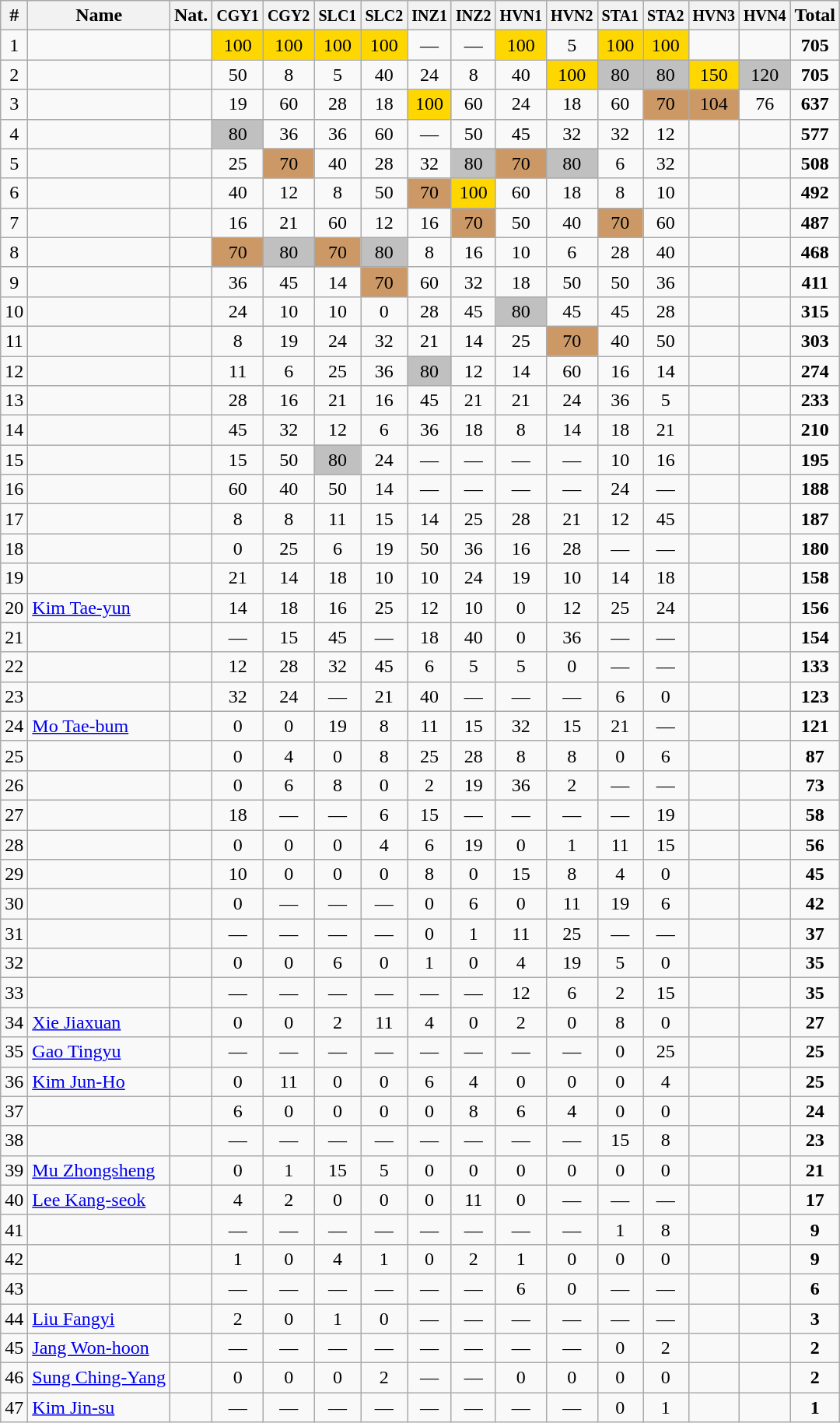<table class="wikitable sortable" style="text-align:center;">
<tr>
<th>#</th>
<th>Name</th>
<th>Nat.</th>
<th><small>CGY1</small></th>
<th><small>CGY2</small></th>
<th><small>SLC1</small></th>
<th><small>SLC2</small></th>
<th><small>INZ1</small></th>
<th><small>INZ2</small></th>
<th><small>HVN1</small></th>
<th><small>HVN2</small></th>
<th><small>STA1</small></th>
<th><small>STA2</small></th>
<th><small>HVN3</small></th>
<th><small>HVN4</small></th>
<th>Total</th>
</tr>
<tr>
<td>1</td>
<td align=left></td>
<td></td>
<td bgcolor=gold>100</td>
<td bgcolor=gold>100</td>
<td bgcolor=gold>100</td>
<td bgcolor=gold>100</td>
<td>—</td>
<td>—</td>
<td bgcolor=gold>100</td>
<td>5</td>
<td bgcolor=gold>100</td>
<td bgcolor=gold>100</td>
<td></td>
<td></td>
<td><strong>705</strong></td>
</tr>
<tr>
<td>2</td>
<td align=left></td>
<td></td>
<td>50</td>
<td>8</td>
<td>5</td>
<td>40</td>
<td>24</td>
<td>8</td>
<td>40</td>
<td bgcolor=gold>100</td>
<td bgcolor=silver>80</td>
<td bgcolor=silver>80</td>
<td bgcolor=gold>150</td>
<td bgcolor=silver>120</td>
<td><strong>705</strong></td>
</tr>
<tr>
<td>3</td>
<td align=left></td>
<td></td>
<td>19</td>
<td>60</td>
<td>28</td>
<td>18</td>
<td bgcolor=gold>100</td>
<td>60</td>
<td>24</td>
<td>18</td>
<td>60</td>
<td bgcolor=cc9966>70</td>
<td bgcolor=cc9966>104</td>
<td>76</td>
<td><strong>637</strong></td>
</tr>
<tr>
<td>4</td>
<td align=left></td>
<td></td>
<td bgcolor=silver>80</td>
<td>36</td>
<td>36</td>
<td>60</td>
<td>—</td>
<td>50</td>
<td>45</td>
<td>32</td>
<td>32</td>
<td>12</td>
<td></td>
<td></td>
<td><strong>577</strong></td>
</tr>
<tr>
<td>5</td>
<td align=left></td>
<td></td>
<td>25</td>
<td bgcolor=cc9966>70</td>
<td>40</td>
<td>28</td>
<td>32</td>
<td bgcolor=silver>80</td>
<td bgcolor=cc9966>70</td>
<td bgcolor=silver>80</td>
<td>6</td>
<td>32</td>
<td></td>
<td></td>
<td><strong>508</strong></td>
</tr>
<tr>
<td>6</td>
<td align=left></td>
<td></td>
<td>40</td>
<td>12</td>
<td>8</td>
<td>50</td>
<td bgcolor=cc9966>70</td>
<td bgcolor=gold>100</td>
<td>60</td>
<td>18</td>
<td>8</td>
<td>10</td>
<td></td>
<td></td>
<td><strong>492</strong></td>
</tr>
<tr>
<td>7</td>
<td align=left></td>
<td></td>
<td>16</td>
<td>21</td>
<td>60</td>
<td>12</td>
<td>16</td>
<td bgcolor=cc9966>70</td>
<td>50</td>
<td>40</td>
<td bgcolor=cc9966>70</td>
<td>60</td>
<td></td>
<td></td>
<td><strong>487</strong></td>
</tr>
<tr>
<td>8</td>
<td align=left></td>
<td></td>
<td bgcolor=cc9966>70</td>
<td bgcolor=silver>80</td>
<td bgcolor=cc9966>70</td>
<td bgcolor=silver>80</td>
<td>8</td>
<td>16</td>
<td>10</td>
<td>6</td>
<td>28</td>
<td>40</td>
<td></td>
<td></td>
<td><strong>468</strong></td>
</tr>
<tr>
<td>9</td>
<td align=left></td>
<td></td>
<td>36</td>
<td>45</td>
<td>14</td>
<td bgcolor=cc9966>70</td>
<td>60</td>
<td>32</td>
<td>18</td>
<td>50</td>
<td>50</td>
<td>36</td>
<td></td>
<td></td>
<td><strong>411</strong></td>
</tr>
<tr>
<td>10</td>
<td align=left></td>
<td></td>
<td>24</td>
<td>10</td>
<td>10</td>
<td>0</td>
<td>28</td>
<td>45</td>
<td bgcolor=silver>80</td>
<td>45</td>
<td>45</td>
<td>28</td>
<td></td>
<td></td>
<td><strong>315</strong></td>
</tr>
<tr>
<td>11</td>
<td align=left></td>
<td></td>
<td>8</td>
<td>19</td>
<td>24</td>
<td>32</td>
<td>21</td>
<td>14</td>
<td>25</td>
<td bgcolor=cc9966>70</td>
<td>40</td>
<td>50</td>
<td></td>
<td></td>
<td><strong>303</strong></td>
</tr>
<tr>
<td>12</td>
<td align=left></td>
<td></td>
<td>11</td>
<td>6</td>
<td>25</td>
<td>36</td>
<td bgcolor=silver>80</td>
<td>12</td>
<td>14</td>
<td>60</td>
<td>16</td>
<td>14</td>
<td></td>
<td></td>
<td><strong>274</strong></td>
</tr>
<tr>
<td>13</td>
<td align=left></td>
<td></td>
<td>28</td>
<td>16</td>
<td>21</td>
<td>16</td>
<td>45</td>
<td>21</td>
<td>21</td>
<td>24</td>
<td>36</td>
<td>5</td>
<td></td>
<td></td>
<td><strong>233</strong></td>
</tr>
<tr>
<td>14</td>
<td align=left></td>
<td></td>
<td>45</td>
<td>32</td>
<td>12</td>
<td>6</td>
<td>36</td>
<td>18</td>
<td>8</td>
<td>14</td>
<td>18</td>
<td>21</td>
<td></td>
<td></td>
<td><strong>210</strong></td>
</tr>
<tr>
<td>15</td>
<td align=left></td>
<td></td>
<td>15</td>
<td>50</td>
<td bgcolor=silver>80</td>
<td>24</td>
<td>—</td>
<td>—</td>
<td>—</td>
<td>—</td>
<td>10</td>
<td>16</td>
<td></td>
<td></td>
<td><strong>195</strong></td>
</tr>
<tr>
<td>16</td>
<td align=left></td>
<td></td>
<td>60</td>
<td>40</td>
<td>50</td>
<td>14</td>
<td>—</td>
<td>—</td>
<td>—</td>
<td>—</td>
<td>24</td>
<td>—</td>
<td></td>
<td></td>
<td><strong>188</strong></td>
</tr>
<tr>
<td>17</td>
<td align=left></td>
<td></td>
<td>8</td>
<td>8</td>
<td>11</td>
<td>15</td>
<td>14</td>
<td>25</td>
<td>28</td>
<td>21</td>
<td>12</td>
<td>45</td>
<td></td>
<td></td>
<td><strong>187</strong></td>
</tr>
<tr>
<td>18</td>
<td align=left></td>
<td></td>
<td>0</td>
<td>25</td>
<td>6</td>
<td>19</td>
<td>50</td>
<td>36</td>
<td>16</td>
<td>28</td>
<td>—</td>
<td>—</td>
<td></td>
<td></td>
<td><strong>180</strong></td>
</tr>
<tr>
<td>19</td>
<td align=left></td>
<td></td>
<td>21</td>
<td>14</td>
<td>18</td>
<td>10</td>
<td>10</td>
<td>24</td>
<td>19</td>
<td>10</td>
<td>14</td>
<td>18</td>
<td></td>
<td></td>
<td><strong>158</strong></td>
</tr>
<tr>
<td>20</td>
<td align=left><a href='#'>Kim Tae-yun</a></td>
<td></td>
<td>14</td>
<td>18</td>
<td>16</td>
<td>25</td>
<td>12</td>
<td>10</td>
<td>0</td>
<td>12</td>
<td>25</td>
<td>24</td>
<td></td>
<td></td>
<td><strong>156</strong></td>
</tr>
<tr>
<td>21</td>
<td align=left></td>
<td></td>
<td>—</td>
<td>15</td>
<td>45</td>
<td>—</td>
<td>18</td>
<td>40</td>
<td>0</td>
<td>36</td>
<td>—</td>
<td>—</td>
<td></td>
<td></td>
<td><strong>154</strong></td>
</tr>
<tr>
<td>22</td>
<td align=left></td>
<td></td>
<td>12</td>
<td>28</td>
<td>32</td>
<td>45</td>
<td>6</td>
<td>5</td>
<td>5</td>
<td>0</td>
<td>—</td>
<td>—</td>
<td></td>
<td></td>
<td><strong>133</strong></td>
</tr>
<tr>
<td>23</td>
<td align=left></td>
<td></td>
<td>32</td>
<td>24</td>
<td>—</td>
<td>21</td>
<td>40</td>
<td>—</td>
<td>—</td>
<td>—</td>
<td>6</td>
<td>0</td>
<td></td>
<td></td>
<td><strong>123</strong></td>
</tr>
<tr>
<td>24</td>
<td align=left><a href='#'>Mo Tae-bum</a></td>
<td></td>
<td>0</td>
<td>0</td>
<td>19</td>
<td>8</td>
<td>11</td>
<td>15</td>
<td>32</td>
<td>15</td>
<td>21</td>
<td>—</td>
<td></td>
<td></td>
<td><strong>121</strong></td>
</tr>
<tr>
<td>25</td>
<td align=left></td>
<td></td>
<td>0</td>
<td>4</td>
<td>0</td>
<td>8</td>
<td>25</td>
<td>28</td>
<td>8</td>
<td>8</td>
<td>0</td>
<td>6</td>
<td></td>
<td></td>
<td><strong>87</strong></td>
</tr>
<tr>
<td>26</td>
<td align=left></td>
<td></td>
<td>0</td>
<td>6</td>
<td>8</td>
<td>0</td>
<td>2</td>
<td>19</td>
<td>36</td>
<td>2</td>
<td>—</td>
<td>—</td>
<td></td>
<td></td>
<td><strong>73</strong></td>
</tr>
<tr>
<td>27</td>
<td align=left></td>
<td></td>
<td>18</td>
<td>—</td>
<td>—</td>
<td>6</td>
<td>15</td>
<td>—</td>
<td>—</td>
<td>—</td>
<td>—</td>
<td>19</td>
<td></td>
<td></td>
<td><strong>58</strong></td>
</tr>
<tr>
<td>28</td>
<td align=left></td>
<td></td>
<td>0</td>
<td>0</td>
<td>0</td>
<td>4</td>
<td>6</td>
<td>19</td>
<td>0</td>
<td>1</td>
<td>11</td>
<td>15</td>
<td></td>
<td></td>
<td><strong>56</strong></td>
</tr>
<tr>
<td>29</td>
<td align=left></td>
<td></td>
<td>10</td>
<td>0</td>
<td>0</td>
<td>0</td>
<td>8</td>
<td>0</td>
<td>15</td>
<td>8</td>
<td>4</td>
<td>0</td>
<td></td>
<td></td>
<td><strong>45</strong></td>
</tr>
<tr>
<td>30</td>
<td align=left></td>
<td></td>
<td>0</td>
<td>—</td>
<td>—</td>
<td>—</td>
<td>0</td>
<td>6</td>
<td>0</td>
<td>11</td>
<td>19</td>
<td>6</td>
<td></td>
<td></td>
<td><strong>42</strong></td>
</tr>
<tr>
<td>31</td>
<td align=left></td>
<td></td>
<td>—</td>
<td>—</td>
<td>—</td>
<td>—</td>
<td>0</td>
<td>1</td>
<td>11</td>
<td>25</td>
<td>—</td>
<td>—</td>
<td></td>
<td></td>
<td><strong>37</strong></td>
</tr>
<tr>
<td>32</td>
<td align=left></td>
<td></td>
<td>0</td>
<td>0</td>
<td>6</td>
<td>0</td>
<td>1</td>
<td>0</td>
<td>4</td>
<td>19</td>
<td>5</td>
<td>0</td>
<td></td>
<td></td>
<td><strong>35</strong></td>
</tr>
<tr>
<td>33</td>
<td align=left></td>
<td></td>
<td>—</td>
<td>—</td>
<td>—</td>
<td>—</td>
<td>—</td>
<td>—</td>
<td>12</td>
<td>6</td>
<td>2</td>
<td>15</td>
<td></td>
<td></td>
<td><strong>35</strong></td>
</tr>
<tr>
<td>34</td>
<td align=left><a href='#'>Xie Jiaxuan</a></td>
<td></td>
<td>0</td>
<td>0</td>
<td>2</td>
<td>11</td>
<td>4</td>
<td>0</td>
<td>2</td>
<td>0</td>
<td>8</td>
<td>0</td>
<td></td>
<td></td>
<td><strong>27</strong></td>
</tr>
<tr>
<td>35</td>
<td align=left><a href='#'>Gao Tingyu</a></td>
<td></td>
<td>—</td>
<td>—</td>
<td>—</td>
<td>—</td>
<td>—</td>
<td>—</td>
<td>—</td>
<td>—</td>
<td>0</td>
<td>25</td>
<td></td>
<td></td>
<td><strong>25</strong></td>
</tr>
<tr>
<td>36</td>
<td align=left><a href='#'>Kim Jun-Ho</a></td>
<td></td>
<td>0</td>
<td>11</td>
<td>0</td>
<td>0</td>
<td>6</td>
<td>4</td>
<td>0</td>
<td>0</td>
<td>0</td>
<td>4</td>
<td></td>
<td></td>
<td><strong>25</strong></td>
</tr>
<tr>
<td>37</td>
<td align=left></td>
<td></td>
<td>6</td>
<td>0</td>
<td>0</td>
<td>0</td>
<td>0</td>
<td>8</td>
<td>6</td>
<td>4</td>
<td>0</td>
<td>0</td>
<td></td>
<td></td>
<td><strong>24</strong></td>
</tr>
<tr>
<td>38</td>
<td align=left></td>
<td></td>
<td>—</td>
<td>—</td>
<td>—</td>
<td>—</td>
<td>—</td>
<td>—</td>
<td>—</td>
<td>—</td>
<td>15</td>
<td>8</td>
<td></td>
<td></td>
<td><strong>23</strong></td>
</tr>
<tr>
<td>39</td>
<td align=left><a href='#'>Mu Zhongsheng</a></td>
<td></td>
<td>0</td>
<td>1</td>
<td>15</td>
<td>5</td>
<td>0</td>
<td>0</td>
<td>0</td>
<td>0</td>
<td>0</td>
<td>0</td>
<td></td>
<td></td>
<td><strong>21</strong></td>
</tr>
<tr>
<td>40</td>
<td align=left><a href='#'>Lee Kang-seok</a></td>
<td></td>
<td>4</td>
<td>2</td>
<td>0</td>
<td>0</td>
<td>0</td>
<td>11</td>
<td>0</td>
<td>—</td>
<td>—</td>
<td>—</td>
<td></td>
<td></td>
<td><strong>17</strong></td>
</tr>
<tr>
<td>41</td>
<td align=left></td>
<td></td>
<td>—</td>
<td>—</td>
<td>—</td>
<td>—</td>
<td>—</td>
<td>—</td>
<td>—</td>
<td>—</td>
<td>1</td>
<td>8</td>
<td></td>
<td></td>
<td><strong>9</strong></td>
</tr>
<tr>
<td>42</td>
<td align=left></td>
<td></td>
<td>1</td>
<td>0</td>
<td>4</td>
<td>1</td>
<td>0</td>
<td>2</td>
<td>1</td>
<td>0</td>
<td>0</td>
<td>0</td>
<td></td>
<td></td>
<td><strong>9</strong></td>
</tr>
<tr>
<td>43</td>
<td align=left></td>
<td></td>
<td>—</td>
<td>—</td>
<td>—</td>
<td>—</td>
<td>—</td>
<td>—</td>
<td>6</td>
<td>0</td>
<td>—</td>
<td>—</td>
<td></td>
<td></td>
<td><strong>6</strong></td>
</tr>
<tr>
<td>44</td>
<td align=left><a href='#'>Liu Fangyi</a></td>
<td></td>
<td>2</td>
<td>0</td>
<td>1</td>
<td>0</td>
<td>—</td>
<td>—</td>
<td>—</td>
<td>—</td>
<td>—</td>
<td>—</td>
<td></td>
<td></td>
<td><strong>3</strong></td>
</tr>
<tr>
<td>45</td>
<td align=left><a href='#'>Jang Won-hoon</a></td>
<td></td>
<td>—</td>
<td>—</td>
<td>—</td>
<td>—</td>
<td>—</td>
<td>—</td>
<td>—</td>
<td>—</td>
<td>0</td>
<td>2</td>
<td></td>
<td></td>
<td><strong>2</strong></td>
</tr>
<tr>
<td>46</td>
<td align=left><a href='#'>Sung Ching-Yang</a></td>
<td></td>
<td>0</td>
<td>0</td>
<td>0</td>
<td>2</td>
<td>—</td>
<td>—</td>
<td>0</td>
<td>0</td>
<td>0</td>
<td>0</td>
<td></td>
<td></td>
<td><strong>2</strong></td>
</tr>
<tr>
<td>47</td>
<td align=left><a href='#'>Kim Jin-su</a></td>
<td></td>
<td>—</td>
<td>—</td>
<td>—</td>
<td>—</td>
<td>—</td>
<td>—</td>
<td>—</td>
<td>—</td>
<td>0</td>
<td>1</td>
<td></td>
<td></td>
<td><strong>1</strong></td>
</tr>
</table>
